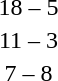<table style="text-align:center">
<tr>
<th width=200></th>
<th width=100></th>
<th width=200></th>
</tr>
<tr>
<td align=right><strong></strong></td>
<td>18 – 5</td>
<td align=left></td>
</tr>
<tr>
<td align=right><strong></strong></td>
<td>11 – 3</td>
<td align=left></td>
</tr>
<tr>
<td align=right></td>
<td>7 – 8</td>
<td align=left><strong></strong></td>
</tr>
</table>
